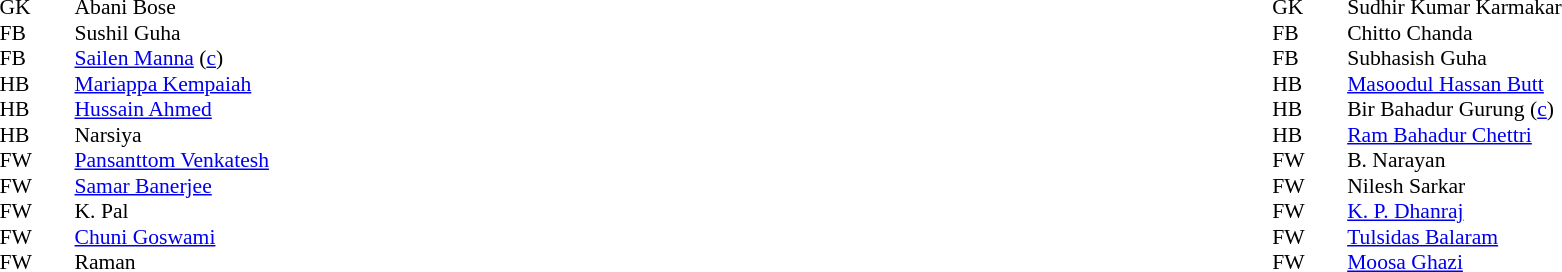<table width="100%">
<tr>
<td valign="top" width="40%"><br><table style="font-size: 90%" cellspacing="0" cellpadding="0">
<tr>
<td colspan="4"></td>
</tr>
<tr>
<th width="25"></th>
<th width="25"></th>
</tr>
<tr>
<td>GK</td>
<td></td>
<td> Abani Bose</td>
</tr>
<tr>
<td>FB</td>
<td></td>
<td> Sushil Guha</td>
</tr>
<tr>
<td>FB</td>
<td></td>
<td> <a href='#'>Sailen Manna</a> (<a href='#'>c</a>)</td>
</tr>
<tr>
<td>HB</td>
<td></td>
<td> <a href='#'>Mariappa Kempaiah</a></td>
</tr>
<tr>
<td>HB</td>
<td></td>
<td> <a href='#'>Hussain Ahmed</a></td>
</tr>
<tr>
<td>HB</td>
<td></td>
<td> Narsiya</td>
</tr>
<tr>
<td>FW</td>
<td></td>
<td> <a href='#'>Pansanttom Venkatesh</a></td>
</tr>
<tr>
<td>FW</td>
<td></td>
<td> <a href='#'>Samar Banerjee</a></td>
</tr>
<tr>
<td>FW</td>
<td></td>
<td> K. Pal</td>
</tr>
<tr>
<td>FW</td>
<td></td>
<td> <a href='#'>Chuni Goswami</a></td>
</tr>
<tr>
<td>FW</td>
<td></td>
<td> Raman</td>
</tr>
<tr>
</tr>
</table>
</td>
<td valign="top"></td>
<td valign="top" width="50%"><br><table style="font-size: 90%" cellspacing="0" cellpadding="0" align=center>
<tr>
<td colspan="4"></td>
</tr>
<tr>
<th width="25"></th>
<th width="25"></th>
</tr>
<tr>
<td>GK</td>
<td></td>
<td> Sudhir Kumar Karmakar</td>
</tr>
<tr>
<td>FB</td>
<td></td>
<td> Chitto Chanda</td>
</tr>
<tr>
<td>FB</td>
<td></td>
<td> Subhasish Guha</td>
</tr>
<tr>
<td>HB</td>
<td></td>
<td> <a href='#'>Masoodul Hassan Butt</a></td>
</tr>
<tr>
<td>HB</td>
<td></td>
<td> Bir Bahadur Gurung (<a href='#'>c</a>)</td>
</tr>
<tr>
<td>HB</td>
<td></td>
<td> <a href='#'>Ram Bahadur Chettri</a></td>
</tr>
<tr>
<td>FW</td>
<td></td>
<td> B. Narayan</td>
</tr>
<tr>
<td>FW</td>
<td></td>
<td> Nilesh Sarkar</td>
</tr>
<tr>
<td>FW</td>
<td></td>
<td> <a href='#'>K. P. Dhanraj</a></td>
</tr>
<tr>
<td>FW</td>
<td></td>
<td> <a href='#'>Tulsidas Balaram</a></td>
</tr>
<tr>
<td>FW</td>
<td></td>
<td> <a href='#'>Moosa Ghazi</a></td>
</tr>
<tr>
</tr>
</table>
</td>
</tr>
</table>
